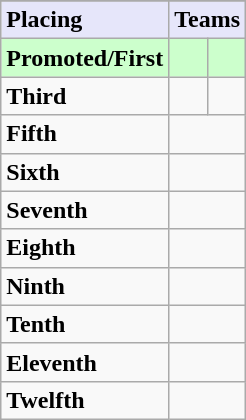<table class=wikitable>
<tr>
</tr>
<tr style="background: #E6E6FA;">
<td><strong>Placing</strong></td>
<td colspan=2 style="text-align:center"><strong>Teams</strong></td>
</tr>
<tr style="background: #ccffcc;">
<td><strong>Promoted/First</strong></td>
<td><strong></strong></td>
<td><strong></strong></td>
</tr>
<tr>
<td><strong>Third</strong></td>
<td></td>
<td></td>
</tr>
<tr>
<td><strong>Fifth</strong></td>
<td colspan=2></td>
</tr>
<tr>
<td><strong>Sixth</strong></td>
<td colspan=2></td>
</tr>
<tr>
<td><strong>Seventh</strong></td>
<td colspan=2></td>
</tr>
<tr>
<td><strong>Eighth</strong></td>
<td colspan=2></td>
</tr>
<tr>
<td><strong>Ninth</strong></td>
<td colspan=2></td>
</tr>
<tr>
<td><strong>Tenth</strong></td>
<td colspan=2></td>
</tr>
<tr>
<td><strong>Eleventh</strong></td>
<td colspan=2></td>
</tr>
<tr>
<td><strong>Twelfth</strong></td>
<td colspan=2></td>
</tr>
</table>
